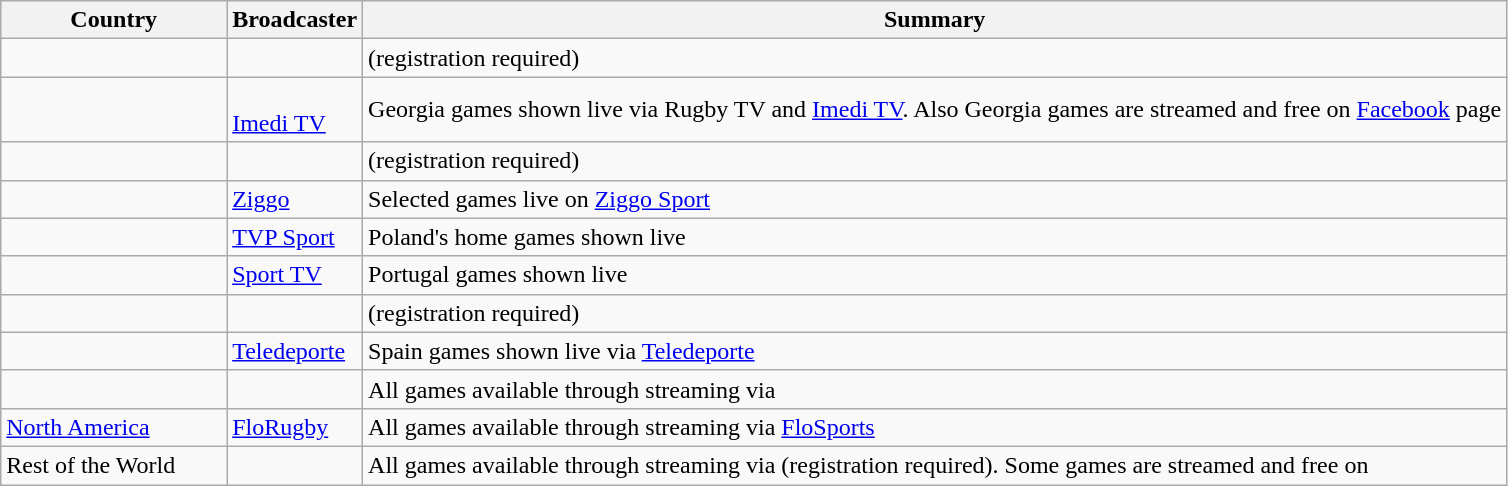<table class="wikitable">
<tr>
<th width=15%>Country</th>
<th>Broadcaster</th>
<th>Summary</th>
</tr>
<tr>
<td></td>
<td></td>
<td> (registration required)</td>
</tr>
<tr>
<td></td>
<td><br><a href='#'>Imedi TV</a></td>
<td>Georgia games shown live via Rugby TV and <a href='#'>Imedi TV</a>. Also Georgia games are streamed and free on  <a href='#'>Facebook</a> page</td>
</tr>
<tr>
<td></td>
<td></td>
<td> (registration required)</td>
</tr>
<tr>
<td></td>
<td><a href='#'>Ziggo</a></td>
<td>Selected games live on <a href='#'>Ziggo Sport</a></td>
</tr>
<tr>
<td></td>
<td><a href='#'>TVP Sport</a></td>
<td>Poland's home games shown live</td>
</tr>
<tr>
<td></td>
<td><a href='#'>Sport TV</a></td>
<td>Portugal games shown live</td>
</tr>
<tr>
<td></td>
<td></td>
<td> (registration required)</td>
</tr>
<tr>
<td></td>
<td><a href='#'>Teledeporte</a></td>
<td>Spain games shown live via <a href='#'>Teledeporte</a></td>
</tr>
<tr>
<td></td>
<td> </td>
<td>All games available through streaming via  </td>
</tr>
<tr>
<td><a href='#'>North America</a></td>
<td><a href='#'>FloRugby</a></td>
<td>All games available through streaming via <a href='#'>FloSports</a></td>
</tr>
<tr>
<td>Rest of the World</td>
<td></td>
<td>All games available through streaming via  (registration required). Some games are streamed and free on </td>
</tr>
</table>
